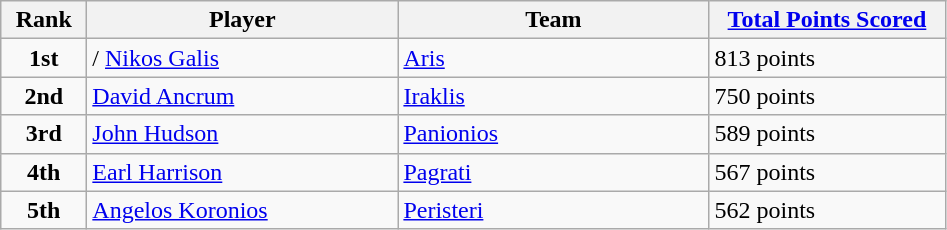<table class="wikitable sortable">
<tr>
<th style="width:50px;">Rank</th>
<th style="width:200px;">Player</th>
<th style="width:200px;">Team</th>
<th style="width:150px;"><a href='#'>Total Points Scored</a></th>
</tr>
<tr>
<td style="text-align:center;"><strong>1st</strong></td>
<td>/ <a href='#'>Nikos Galis</a></td>
<td><a href='#'>Αris</a></td>
<td>813 points</td>
</tr>
<tr>
<td style="text-align:center;"><strong>2nd</strong></td>
<td> <a href='#'>David Ancrum</a></td>
<td><a href='#'>Iraklis</a></td>
<td>750 points</td>
</tr>
<tr>
<td style="text-align:center;"><strong>3rd</strong></td>
<td> <a href='#'>John Hudson</a></td>
<td><a href='#'>Panionios</a></td>
<td>589 points</td>
</tr>
<tr>
<td style="text-align:center;"><strong>4th</strong></td>
<td> <a href='#'>Earl Harrison</a></td>
<td><a href='#'>Pagrati</a></td>
<td>567 points</td>
</tr>
<tr>
<td style="text-align:center;"><strong>5th</strong></td>
<td> <a href='#'>Angelos Koronios</a></td>
<td><a href='#'>Peristeri</a></td>
<td>562 points</td>
</tr>
</table>
